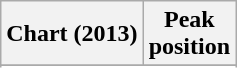<table class="wikitable sortable plainrowheaders">
<tr>
<th scope="col">Chart (2013)</th>
<th scope="col">Peak<br>position</th>
</tr>
<tr>
</tr>
<tr>
</tr>
<tr>
</tr>
</table>
